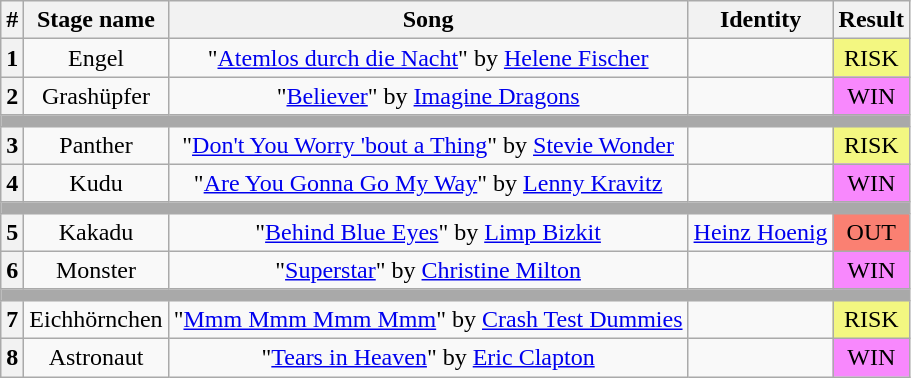<table class="wikitable plainrowheaders" style="text-align: center;">
<tr>
<th>#</th>
<th>Stage name</th>
<th>Song</th>
<th>Identity</th>
<th>Result</th>
</tr>
<tr>
<th>1</th>
<td>Engel</td>
<td>"<a href='#'>Atemlos durch die Nacht</a>" by <a href='#'>Helene Fischer</a></td>
<td></td>
<td bgcolor="#F3F781">RISK</td>
</tr>
<tr>
<th>2</th>
<td>Grashüpfer</td>
<td>"<a href='#'>Believer</a>" by <a href='#'>Imagine Dragons</a></td>
<td></td>
<td bgcolor=#F888FD>WIN</td>
</tr>
<tr>
<td colspan="5" style="background:darkgray"></td>
</tr>
<tr>
<th>3</th>
<td>Panther</td>
<td>"<a href='#'>Don't You Worry 'bout a Thing</a>" by <a href='#'>Stevie Wonder</a></td>
<td></td>
<td bgcolor="#F3F781">RISK</td>
</tr>
<tr>
<th>4</th>
<td>Kudu</td>
<td>"<a href='#'>Are You Gonna Go My Way</a>" by <a href='#'>Lenny Kravitz</a></td>
<td></td>
<td bgcolor=#F888FD>WIN</td>
</tr>
<tr>
<td colspan="5" style="background:darkgray"></td>
</tr>
<tr>
<th>5</th>
<td>Kakadu</td>
<td>"<a href='#'>Behind Blue Eyes</a>" by <a href='#'>Limp Bizkit</a></td>
<td><a href='#'>Heinz Hoenig</a></td>
<td bgcolor=salmon>OUT</td>
</tr>
<tr>
<th>6</th>
<td>Monster</td>
<td>"<a href='#'>Superstar</a>" by <a href='#'>Christine Milton</a></td>
<td></td>
<td bgcolor=#F888FD>WIN</td>
</tr>
<tr>
<td colspan="5" style="background:darkgray"></td>
</tr>
<tr>
<th>7</th>
<td>Eichhörnchen</td>
<td>"<a href='#'>Mmm Mmm Mmm Mmm</a>" by <a href='#'>Crash Test Dummies</a></td>
<td></td>
<td bgcolor="#F3F781">RISK</td>
</tr>
<tr>
<th>8</th>
<td>Astronaut</td>
<td>"<a href='#'>Tears in Heaven</a>" by <a href='#'>Eric Clapton</a></td>
<td></td>
<td bgcolor=#F888FD>WIN</td>
</tr>
</table>
